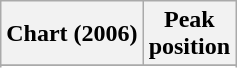<table class="wikitable sortable plainrowheaders" style="text-align:left">
<tr>
<th scope="col">Chart (2006)</th>
<th scope="col">Peak<br>position</th>
</tr>
<tr>
</tr>
<tr>
</tr>
<tr>
</tr>
</table>
